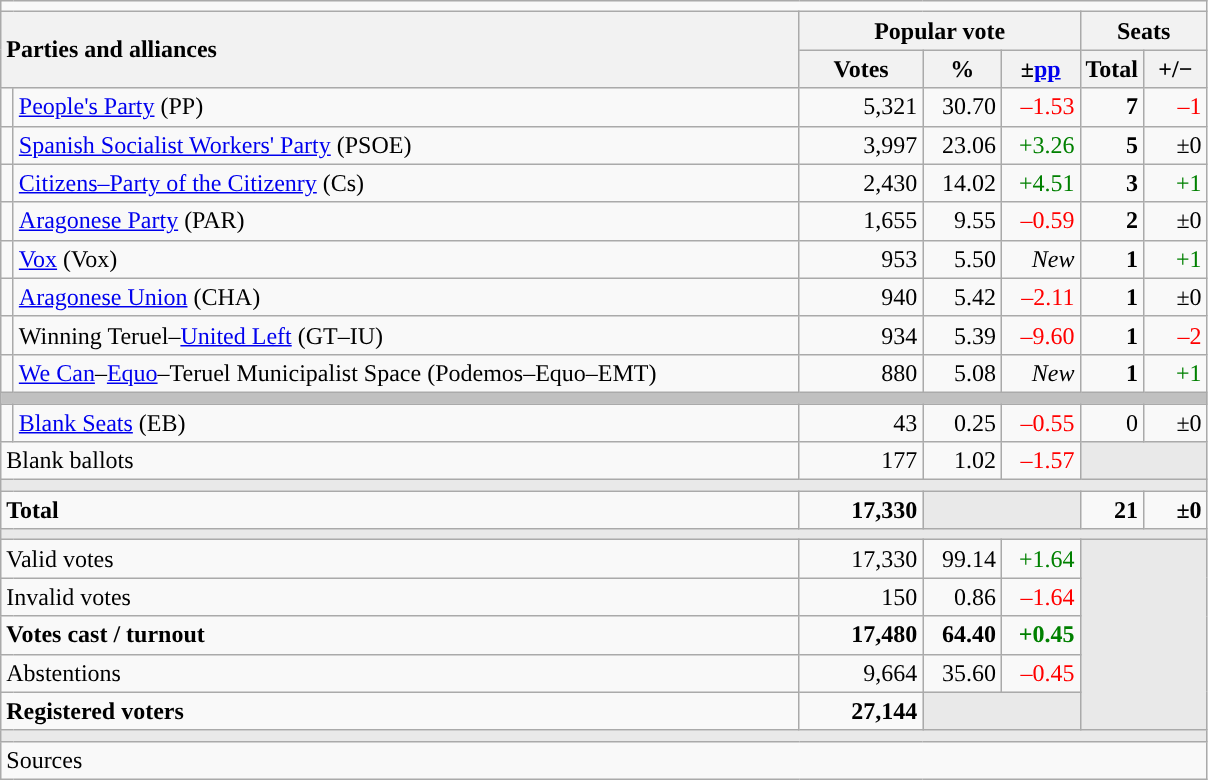<table class="wikitable" style="text-align:right;">
<tr>
<td colspan="7"></td>
</tr>
<tr>
<th style="text-align:left;" rowspan="2" colspan="2" width="525">Parties and alliances</th>
<th colspan="3">Popular vote</th>
<th colspan="2">Seats</th>
</tr>
<tr>
<th width="75">Votes</th>
<th width="45">%</th>
<th width="45">±<a href='#'>pp</a></th>
<th width="35">Total</th>
<th width="35">+/−</th>
</tr>
<tr>
<td width="1" style="color:inherit;background:"></td>
<td align="left"><a href='#'>People's Party</a> (PP)</td>
<td>5,321</td>
<td>30.70</td>
<td style="color:red;">–1.53</td>
<td><strong>7</strong></td>
<td style="color:red;">–1</td>
</tr>
<tr>
<td style="color:inherit;background:"></td>
<td align="left"><a href='#'>Spanish Socialist Workers' Party</a> (PSOE)</td>
<td>3,997</td>
<td>23.06</td>
<td style="color:green;">+3.26</td>
<td><strong>5</strong></td>
<td>±0</td>
</tr>
<tr>
<td style="color:inherit;background:"></td>
<td align="left"><a href='#'>Citizens–Party of the Citizenry</a> (Cs)</td>
<td>2,430</td>
<td>14.02</td>
<td style="color:green;">+4.51</td>
<td><strong>3</strong></td>
<td style="color:green;">+1</td>
</tr>
<tr>
<td style="color:inherit;background:"></td>
<td align="left"><a href='#'>Aragonese Party</a> (PAR)</td>
<td>1,655</td>
<td>9.55</td>
<td style="color:red;">–0.59</td>
<td><strong>2</strong></td>
<td>±0</td>
</tr>
<tr>
<td style="color:inherit;background:"></td>
<td align="left"><a href='#'>Vox</a> (Vox)</td>
<td>953</td>
<td>5.50</td>
<td><em>New</em></td>
<td><strong>1</strong></td>
<td style="color:green;">+1</td>
</tr>
<tr>
<td style="color:inherit;background:"></td>
<td align="left"><a href='#'>Aragonese Union</a> (CHA)</td>
<td>940</td>
<td>5.42</td>
<td style="color:red;">–2.11</td>
<td><strong>1</strong></td>
<td>±0</td>
</tr>
<tr>
<td style="color:inherit;background:"></td>
<td align="left">Winning Teruel–<a href='#'>United Left</a> (GT–IU)</td>
<td>934</td>
<td>5.39</td>
<td style="color:red;">–9.60</td>
<td><strong>1</strong></td>
<td style="color:red;">–2</td>
</tr>
<tr>
<td style="color:inherit;background:"></td>
<td align="left"><a href='#'>We Can</a>–<a href='#'>Equo</a>–Teruel Municipalist Space (Podemos–Equo–EMT)</td>
<td>880</td>
<td>5.08</td>
<td><em>New</em></td>
<td><strong>1</strong></td>
<td style="color:green;">+1</td>
</tr>
<tr>
<td colspan="7" bgcolor="#C0C0C0"></td>
</tr>
<tr>
<td style="color:inherit;background:"></td>
<td align="left"><a href='#'>Blank Seats</a> (EB)</td>
<td>43</td>
<td>0.25</td>
<td style="color:red;">–0.55</td>
<td>0</td>
<td>±0</td>
</tr>
<tr>
<td align="left" colspan="2">Blank ballots</td>
<td>177</td>
<td>1.02</td>
<td style="color:red;">–1.57</td>
<td bgcolor="#E9E9E9" colspan="2"></td>
</tr>
<tr>
<td colspan="7" bgcolor="#E9E9E9"></td>
</tr>
<tr style="font-weight:bold;">
<td align="left" colspan="2">Total</td>
<td>17,330</td>
<td bgcolor="#E9E9E9" colspan="2"></td>
<td>21</td>
<td>±0</td>
</tr>
<tr>
<td colspan="7" bgcolor="#E9E9E9"></td>
</tr>
<tr>
<td align="left" colspan="2">Valid votes</td>
<td>17,330</td>
<td>99.14</td>
<td style="color:green;">+1.64</td>
<td bgcolor="#E9E9E9" colspan="2" rowspan="5"></td>
</tr>
<tr>
<td align="left" colspan="2">Invalid votes</td>
<td>150</td>
<td>0.86</td>
<td style="color:red;">–1.64</td>
</tr>
<tr style="font-weight:bold;">
<td align="left" colspan="2">Votes cast / turnout</td>
<td>17,480</td>
<td>64.40</td>
<td style="color:green;">+0.45</td>
</tr>
<tr>
<td align="left" colspan="2">Abstentions</td>
<td>9,664</td>
<td>35.60</td>
<td style="color:red;">–0.45</td>
</tr>
<tr style="font-weight:bold;">
<td align="left" colspan="2">Registered voters</td>
<td>27,144</td>
<td bgcolor="#E9E9E9" colspan="2"></td>
</tr>
<tr>
<td colspan="7" bgcolor="#E9E9E9"></td>
</tr>
<tr>
<td align="left" colspan="7">Sources</td>
</tr>
</table>
